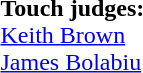<table width=100% style="font-size: 100%">
<tr>
<td><br><strong>Touch judges:</strong>
<br> <a href='#'>Keith Brown</a> 
<br> <a href='#'>James Bolabiu</a></td>
</tr>
</table>
